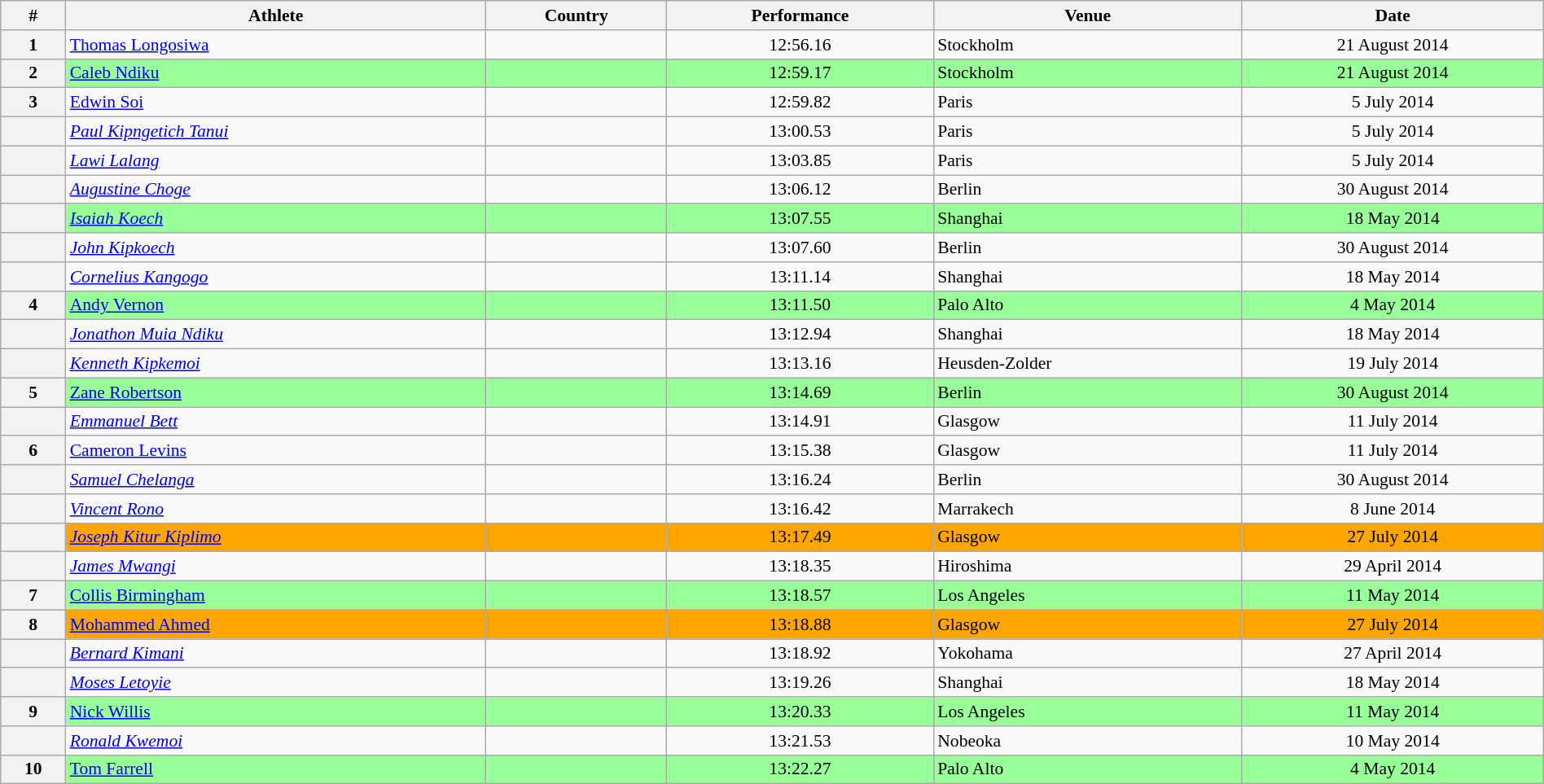<table class="wikitable" width=100% style="font-size:90%; text-align:center;">
<tr>
<th>#</th>
<th>Athlete</th>
<th>Country</th>
<th>Performance</th>
<th>Venue</th>
<th>Date</th>
</tr>
<tr>
<th>1</th>
<td align=left><a href='#'>Thomas Longosiwa</a></td>
<td align=left></td>
<td>12:56.16</td>
<td align=left> Stockholm</td>
<td>21 August 2014</td>
</tr>
<tr bgcolor="99FF99">
<th>2</th>
<td align=left><a href='#'>Caleb Ndiku</a></td>
<td align=left></td>
<td>12:59.17</td>
<td align=left> Stockholm</td>
<td>21 August 2014</td>
</tr>
<tr>
<th>3</th>
<td align=left><a href='#'>Edwin Soi</a></td>
<td align=left></td>
<td>12:59.82</td>
<td align=left> Paris</td>
<td>5 July 2014</td>
</tr>
<tr>
<th></th>
<td align=left><em><a href='#'>Paul Kipngetich Tanui</a></em></td>
<td align=left></td>
<td>13:00.53</td>
<td align=left> Paris</td>
<td>5 July 2014</td>
</tr>
<tr>
<th></th>
<td align=left><em><a href='#'>Lawi Lalang</a></em></td>
<td align=left></td>
<td>13:03.85</td>
<td align=left> Paris</td>
<td>5 July 2014</td>
</tr>
<tr>
<th></th>
<td align=left><em><a href='#'>Augustine Choge</a></em></td>
<td align=left></td>
<td>13:06.12</td>
<td align=left> Berlin</td>
<td>30 August 2014</td>
</tr>
<tr bgcolor="99FF99">
<th></th>
<td align=left><em><a href='#'>Isaiah Koech</a></em></td>
<td align=left></td>
<td>13:07.55</td>
<td align=left> Shanghai</td>
<td>18 May 2014</td>
</tr>
<tr>
<th></th>
<td align=left><em><a href='#'>John Kipkoech</a></em></td>
<td align=left></td>
<td>13:07.60</td>
<td align=left> Berlin</td>
<td>30 August 2014</td>
</tr>
<tr>
<th></th>
<td align=left><em><a href='#'>Cornelius Kangogo</a></em></td>
<td align=left></td>
<td>13:11.14</td>
<td align=left> Shanghai</td>
<td>18 May 2014</td>
</tr>
<tr bgcolor="99FF99">
<th>4</th>
<td align=left><a href='#'>Andy Vernon</a></td>
<td align=left></td>
<td>13:11.50</td>
<td align=left> Palo Alto</td>
<td>4 May 2014</td>
</tr>
<tr>
<th></th>
<td align=left><em><a href='#'>Jonathon Muia Ndiku</a></em></td>
<td align=left></td>
<td>13:12.94</td>
<td align=left> Shanghai</td>
<td>18 May 2014</td>
</tr>
<tr>
<th></th>
<td align=left><em><a href='#'>Kenneth Kipkemoi</a></em></td>
<td align=left></td>
<td>13:13.16</td>
<td align=left> Heusden-Zolder</td>
<td>19 July 2014</td>
</tr>
<tr bgcolor="99FF99">
<th>5</th>
<td align=left><a href='#'>Zane Robertson</a></td>
<td align=left></td>
<td>13:14.69</td>
<td align=left> Berlin</td>
<td>30 August 2014</td>
</tr>
<tr>
<th></th>
<td align=left><em><a href='#'>Emmanuel Bett</a></em></td>
<td align=left></td>
<td>13:14.91</td>
<td align=left> Glasgow</td>
<td>11 July 2014</td>
</tr>
<tr>
<th>6</th>
<td align=left><a href='#'>Cameron Levins</a></td>
<td align=left></td>
<td>13:15.38</td>
<td align=left> Glasgow</td>
<td>11 July 2014</td>
</tr>
<tr>
<th></th>
<td align=left><em><a href='#'>Samuel Chelanga</a></em></td>
<td align=left></td>
<td>13:16.24</td>
<td align=left> Berlin</td>
<td>30 August 2014</td>
</tr>
<tr>
<th></th>
<td align=left><em><a href='#'>Vincent Rono</a></em></td>
<td align=left></td>
<td>13:16.42</td>
<td align=left> Marrakech</td>
<td>8 June 2014</td>
</tr>
<tr bgcolor="orange">
<th></th>
<td align=left><em><a href='#'>Joseph Kitur Kiplimo</a></em></td>
<td align=left></td>
<td>13:17.49</td>
<td align=left> Glasgow</td>
<td>27 July 2014</td>
</tr>
<tr>
<th></th>
<td align=left><em><a href='#'>James Mwangi</a></em></td>
<td align=left></td>
<td>13:18.35</td>
<td align=left> Hiroshima</td>
<td>29 April 2014</td>
</tr>
<tr bgcolor="99FF99">
<th>7</th>
<td align=left><a href='#'>Collis Birmingham</a></td>
<td align=left></td>
<td>13:18.57</td>
<td align=left> Los Angeles</td>
<td>11 May 2014</td>
</tr>
<tr bgcolor="orange">
<th>8</th>
<td align=left><a href='#'>Mohammed Ahmed</a></td>
<td align=left></td>
<td>13:18.88</td>
<td align=left> Glasgow</td>
<td>27 July 2014</td>
</tr>
<tr>
<th></th>
<td align=left><em><a href='#'>Bernard Kimani</a></em></td>
<td align=left></td>
<td>13:18.92</td>
<td align=left> Yokohama</td>
<td>27 April 2014</td>
</tr>
<tr>
<th></th>
<td align=left><em><a href='#'>Moses Letoyie</a></em></td>
<td align=left></td>
<td>13:19.26</td>
<td align=left> Shanghai</td>
<td>18 May 2014</td>
</tr>
<tr bgcolor="99FF99">
<th>9</th>
<td align=left><a href='#'>Nick Willis</a></td>
<td align=left></td>
<td>13:20.33</td>
<td align=left> Los Angeles</td>
<td>11 May 2014</td>
</tr>
<tr>
<th></th>
<td align=left><em><a href='#'>Ronald Kwemoi</a></em></td>
<td align=left></td>
<td>13:21.53</td>
<td align=left> Nobeoka</td>
<td>10 May 2014</td>
</tr>
<tr bgcolor="99FF99">
<th>10</th>
<td align=left><a href='#'>Tom Farrell</a></td>
<td align=left></td>
<td>13:22.27</td>
<td align=left> Palo Alto</td>
<td>4 May 2014</td>
</tr>
</table>
